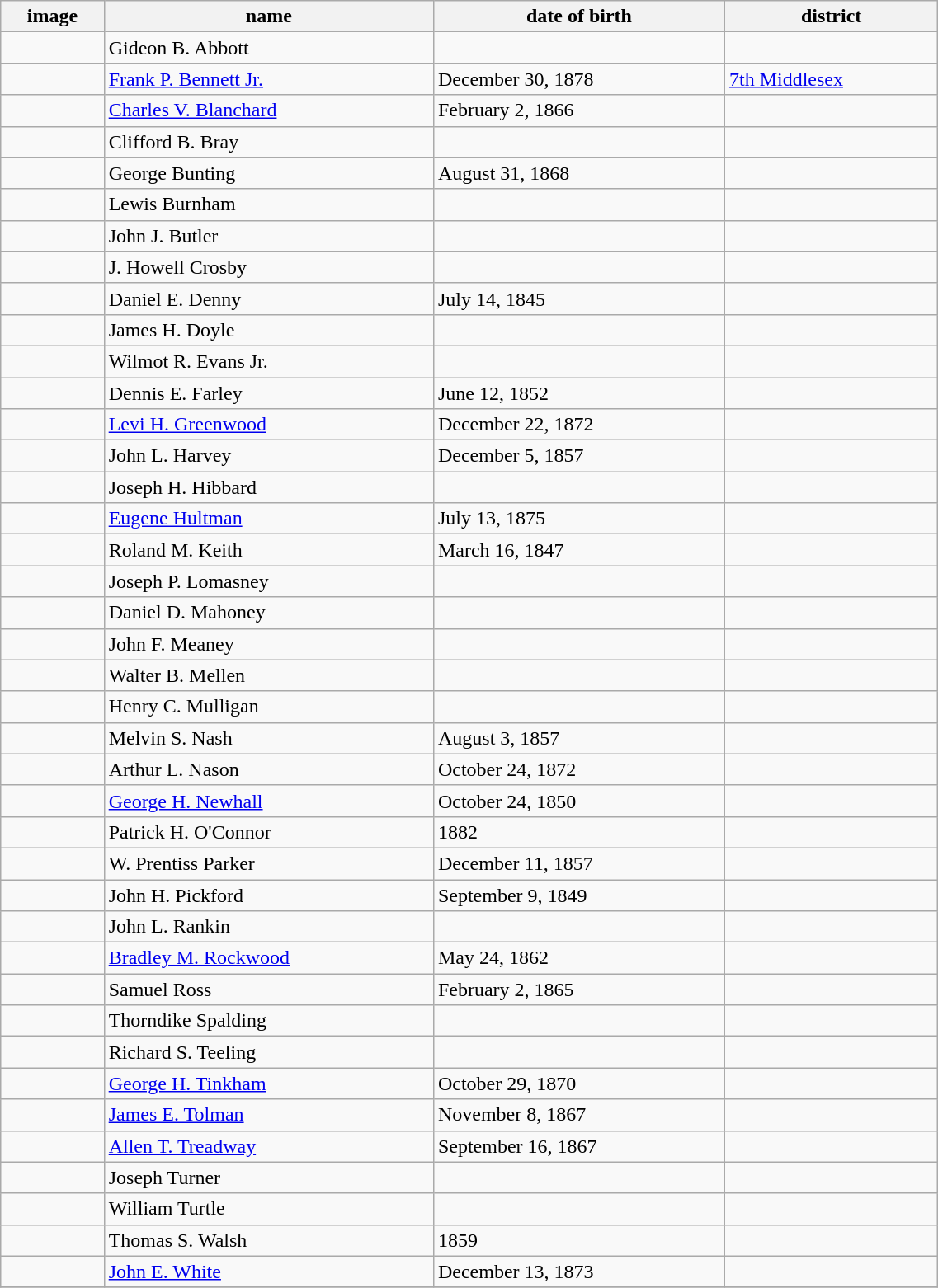<table class='wikitable sortable' style="width:60%">
<tr>
<th>image</th>
<th>name </th>
<th data-sort-type=date>date of birth </th>
<th>district </th>
</tr>
<tr>
<td></td>
<td>Gideon B. Abbott</td>
<td></td>
<td></td>
</tr>
<tr>
<td></td>
<td><a href='#'>Frank P. Bennett Jr.</a></td>
<td>December 30, 1878</td>
<td><a href='#'>7th Middlesex</a></td>
</tr>
<tr>
<td></td>
<td><a href='#'>Charles V. Blanchard</a></td>
<td>February 2, 1866</td>
<td></td>
</tr>
<tr>
<td></td>
<td>Clifford B. Bray</td>
<td></td>
<td></td>
</tr>
<tr>
<td></td>
<td>George Bunting</td>
<td>August 31, 1868</td>
<td></td>
</tr>
<tr>
<td></td>
<td>Lewis Burnham</td>
<td></td>
<td></td>
</tr>
<tr>
<td></td>
<td>John J. Butler</td>
<td></td>
<td></td>
</tr>
<tr>
<td></td>
<td>J. Howell Crosby</td>
<td></td>
<td></td>
</tr>
<tr>
<td></td>
<td>Daniel E. Denny</td>
<td>July 14, 1845</td>
<td></td>
</tr>
<tr>
<td></td>
<td>James H. Doyle</td>
<td></td>
<td></td>
</tr>
<tr>
<td></td>
<td>Wilmot R. Evans Jr.</td>
<td></td>
<td></td>
</tr>
<tr>
<td></td>
<td>Dennis E. Farley</td>
<td>June 12, 1852</td>
<td></td>
</tr>
<tr>
<td></td>
<td><a href='#'>Levi H. Greenwood</a></td>
<td>December 22, 1872</td>
<td></td>
</tr>
<tr>
<td></td>
<td>John L. Harvey</td>
<td>December 5, 1857</td>
<td></td>
</tr>
<tr>
<td></td>
<td>Joseph H. Hibbard</td>
<td></td>
<td></td>
</tr>
<tr>
<td></td>
<td><a href='#'>Eugene Hultman</a></td>
<td>July 13, 1875</td>
<td></td>
</tr>
<tr>
<td></td>
<td>Roland M. Keith</td>
<td>March 16, 1847</td>
<td></td>
</tr>
<tr>
<td></td>
<td>Joseph P. Lomasney</td>
<td></td>
<td></td>
</tr>
<tr>
<td></td>
<td>Daniel D. Mahoney</td>
<td></td>
<td></td>
</tr>
<tr>
<td></td>
<td>John F. Meaney</td>
<td></td>
<td></td>
</tr>
<tr>
<td></td>
<td>Walter B. Mellen</td>
<td></td>
<td></td>
</tr>
<tr>
<td></td>
<td>Henry C. Mulligan</td>
<td></td>
<td></td>
</tr>
<tr>
<td></td>
<td>Melvin S. Nash</td>
<td>August 3, 1857</td>
<td></td>
</tr>
<tr>
<td></td>
<td>Arthur L. Nason</td>
<td>October 24, 1872</td>
<td></td>
</tr>
<tr>
<td></td>
<td><a href='#'>George H. Newhall</a></td>
<td>October 24, 1850</td>
<td></td>
</tr>
<tr>
<td></td>
<td>Patrick H. O'Connor</td>
<td>1882</td>
<td></td>
</tr>
<tr>
<td></td>
<td>W. Prentiss Parker</td>
<td>December 11, 1857</td>
<td></td>
</tr>
<tr>
<td></td>
<td>John H. Pickford</td>
<td>September 9, 1849</td>
<td></td>
</tr>
<tr>
<td></td>
<td>John L. Rankin</td>
<td></td>
<td></td>
</tr>
<tr>
<td></td>
<td><a href='#'>Bradley M. Rockwood</a></td>
<td>May 24, 1862</td>
<td></td>
</tr>
<tr>
<td></td>
<td>Samuel Ross</td>
<td>February 2, 1865</td>
<td></td>
</tr>
<tr>
<td></td>
<td>Thorndike Spalding</td>
<td></td>
<td></td>
</tr>
<tr>
<td></td>
<td>Richard S. Teeling</td>
<td></td>
<td></td>
</tr>
<tr>
<td></td>
<td><a href='#'>George H. Tinkham</a></td>
<td>October 29, 1870</td>
<td></td>
</tr>
<tr>
<td></td>
<td><a href='#'>James E. Tolman</a></td>
<td>November 8, 1867</td>
<td></td>
</tr>
<tr>
<td></td>
<td><a href='#'>Allen T. Treadway</a></td>
<td>September 16, 1867</td>
<td></td>
</tr>
<tr>
<td></td>
<td>Joseph Turner</td>
<td></td>
<td></td>
</tr>
<tr>
<td></td>
<td>William Turtle</td>
<td></td>
<td></td>
</tr>
<tr>
<td></td>
<td>Thomas S. Walsh</td>
<td>1859</td>
<td></td>
</tr>
<tr>
<td></td>
<td><a href='#'>John E. White</a></td>
<td>December 13, 1873</td>
<td></td>
</tr>
<tr>
</tr>
</table>
